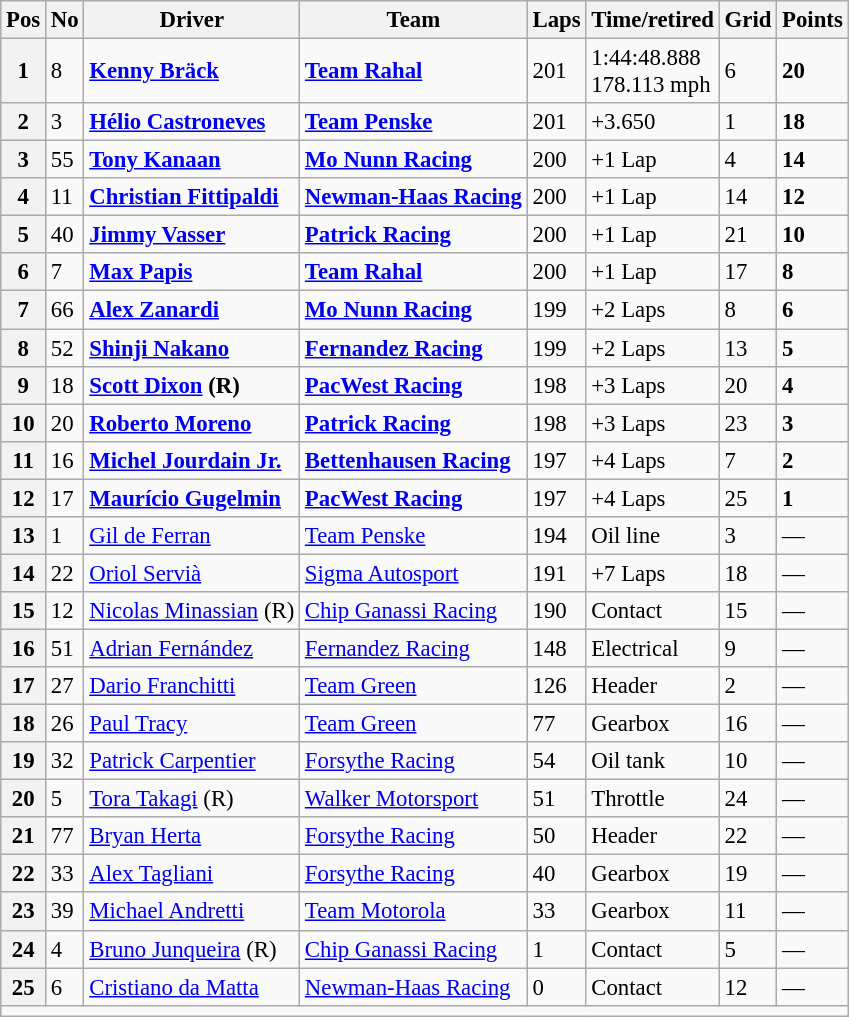<table class="wikitable" style="font-size:95%;">
<tr>
<th>Pos</th>
<th>No</th>
<th>Driver</th>
<th>Team</th>
<th>Laps</th>
<th>Time/retired</th>
<th>Grid</th>
<th>Points</th>
</tr>
<tr>
<th>1</th>
<td>8</td>
<td><strong> <a href='#'>Kenny Bräck</a></strong></td>
<td><strong><a href='#'>Team Rahal</a></strong></td>
<td>201</td>
<td>1:44:48.888<br>178.113 mph</td>
<td>6</td>
<td><strong>20</strong></td>
</tr>
<tr>
<th>2</th>
<td>3</td>
<td><strong> <a href='#'>Hélio Castroneves</a></strong></td>
<td><strong><a href='#'>Team Penske</a></strong></td>
<td>201</td>
<td>+3.650</td>
<td>1</td>
<td><strong>18</strong></td>
</tr>
<tr>
<th>3</th>
<td>55</td>
<td><strong> <a href='#'>Tony Kanaan</a></strong></td>
<td><strong><a href='#'>Mo Nunn Racing</a></strong></td>
<td>200</td>
<td>+1 Lap</td>
<td>4</td>
<td><strong>14</strong></td>
</tr>
<tr>
<th>4</th>
<td>11</td>
<td><strong> <a href='#'>Christian Fittipaldi</a></strong></td>
<td><strong><a href='#'>Newman-Haas Racing</a></strong></td>
<td>200</td>
<td>+1 Lap</td>
<td>14</td>
<td><strong>12</strong></td>
</tr>
<tr>
<th>5</th>
<td>40</td>
<td><strong> <a href='#'>Jimmy Vasser</a></strong></td>
<td><strong><a href='#'>Patrick Racing</a></strong></td>
<td>200</td>
<td>+1 Lap</td>
<td>21</td>
<td><strong>10</strong></td>
</tr>
<tr>
<th>6</th>
<td>7</td>
<td><strong> <a href='#'>Max Papis</a></strong></td>
<td><strong><a href='#'>Team Rahal</a></strong></td>
<td>200</td>
<td>+1 Lap</td>
<td>17</td>
<td><strong>8</strong></td>
</tr>
<tr>
<th>7</th>
<td>66</td>
<td><strong> <a href='#'>Alex Zanardi</a></strong></td>
<td><strong><a href='#'>Mo Nunn Racing</a></strong></td>
<td>199</td>
<td>+2 Laps</td>
<td>8</td>
<td><strong>6</strong></td>
</tr>
<tr>
<th>8</th>
<td>52</td>
<td><strong> <a href='#'>Shinji Nakano</a></strong></td>
<td><strong><a href='#'>Fernandez Racing</a></strong></td>
<td>199</td>
<td>+2 Laps</td>
<td>13</td>
<td><strong>5</strong></td>
</tr>
<tr>
<th>9</th>
<td>18</td>
<td><strong> <a href='#'>Scott Dixon</a> (R)</strong></td>
<td><strong><a href='#'>PacWest Racing</a></strong></td>
<td>198</td>
<td>+3 Laps</td>
<td>20</td>
<td><strong>4</strong></td>
</tr>
<tr>
<th>10</th>
<td>20</td>
<td><strong> <a href='#'>Roberto Moreno</a></strong></td>
<td><strong><a href='#'>Patrick Racing</a></strong></td>
<td>198</td>
<td>+3 Laps</td>
<td>23</td>
<td><strong>3</strong></td>
</tr>
<tr>
<th>11</th>
<td>16</td>
<td><strong> <a href='#'>Michel Jourdain Jr.</a></strong></td>
<td><strong><a href='#'>Bettenhausen Racing</a></strong></td>
<td>197</td>
<td>+4 Laps</td>
<td>7</td>
<td><strong>2</strong></td>
</tr>
<tr>
<th>12</th>
<td>17</td>
<td><strong> <a href='#'>Maurício Gugelmin</a></strong></td>
<td><strong><a href='#'>PacWest Racing</a></strong></td>
<td>197</td>
<td>+4 Laps</td>
<td>25</td>
<td><strong>1</strong></td>
</tr>
<tr>
<th>13</th>
<td>1</td>
<td> <a href='#'>Gil de Ferran</a></td>
<td><a href='#'>Team Penske</a></td>
<td>194</td>
<td>Oil line</td>
<td>3</td>
<td>—</td>
</tr>
<tr>
<th>14</th>
<td>22</td>
<td> <a href='#'>Oriol Servià</a></td>
<td><a href='#'>Sigma Autosport</a></td>
<td>191</td>
<td>+7 Laps</td>
<td>18</td>
<td>—</td>
</tr>
<tr>
<th>15</th>
<td>12</td>
<td> <a href='#'>Nicolas Minassian</a> (R)</td>
<td><a href='#'>Chip Ganassi Racing</a></td>
<td>190</td>
<td>Contact</td>
<td>15</td>
<td>—</td>
</tr>
<tr>
<th>16</th>
<td>51</td>
<td> <a href='#'>Adrian Fernández</a></td>
<td><a href='#'>Fernandez Racing</a></td>
<td>148</td>
<td>Electrical</td>
<td>9</td>
<td>—</td>
</tr>
<tr>
<th>17</th>
<td>27</td>
<td> <a href='#'>Dario Franchitti</a></td>
<td><a href='#'>Team Green</a></td>
<td>126</td>
<td>Header</td>
<td>2</td>
<td>—</td>
</tr>
<tr>
<th>18</th>
<td>26</td>
<td> <a href='#'>Paul Tracy</a></td>
<td><a href='#'>Team Green</a></td>
<td>77</td>
<td>Gearbox</td>
<td>16</td>
<td>—</td>
</tr>
<tr>
<th>19</th>
<td>32</td>
<td> <a href='#'>Patrick Carpentier</a></td>
<td><a href='#'>Forsythe Racing</a></td>
<td>54</td>
<td>Oil tank</td>
<td>10</td>
<td>—</td>
</tr>
<tr>
<th>20</th>
<td>5</td>
<td> <a href='#'>Tora Takagi</a> (R)</td>
<td><a href='#'>Walker Motorsport</a></td>
<td>51</td>
<td>Throttle</td>
<td>24</td>
<td>—</td>
</tr>
<tr>
<th>21</th>
<td>77</td>
<td> <a href='#'>Bryan Herta</a></td>
<td><a href='#'>Forsythe Racing</a></td>
<td>50</td>
<td>Header</td>
<td>22</td>
<td>—</td>
</tr>
<tr>
<th>22</th>
<td>33</td>
<td> <a href='#'>Alex Tagliani</a></td>
<td><a href='#'>Forsythe Racing</a></td>
<td>40</td>
<td>Gearbox</td>
<td>19</td>
<td>—</td>
</tr>
<tr>
<th>23</th>
<td>39</td>
<td> <a href='#'>Michael Andretti</a></td>
<td><a href='#'>Team Motorola</a></td>
<td>33</td>
<td>Gearbox</td>
<td>11</td>
<td>—</td>
</tr>
<tr>
<th>24</th>
<td>4</td>
<td> <a href='#'>Bruno Junqueira</a> (R)</td>
<td><a href='#'>Chip Ganassi Racing</a></td>
<td>1</td>
<td>Contact</td>
<td>5</td>
<td>—</td>
</tr>
<tr>
<th>25</th>
<td>6</td>
<td> <a href='#'>Cristiano da Matta</a></td>
<td><a href='#'>Newman-Haas Racing</a></td>
<td>0</td>
<td>Contact</td>
<td>12</td>
<td>—</td>
</tr>
<tr>
<td colspan="8"></td>
</tr>
</table>
